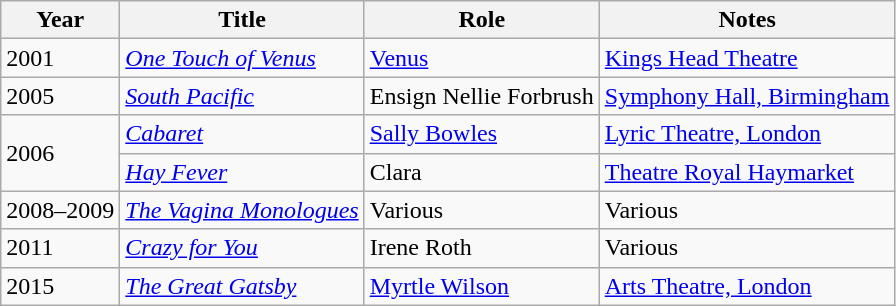<table class="wikitable sortable">
<tr>
<th>Year</th>
<th>Title</th>
<th>Role</th>
<th>Notes</th>
</tr>
<tr>
<td>2001</td>
<td><em><a href='#'>One Touch of Venus</a></em></td>
<td><a href='#'>Venus</a></td>
<td><a href='#'>Kings Head Theatre</a></td>
</tr>
<tr>
<td>2005</td>
<td><em><a href='#'>South Pacific</a></em></td>
<td>Ensign Nellie Forbrush</td>
<td><a href='#'>Symphony Hall, Birmingham</a></td>
</tr>
<tr>
<td rowspan="2">2006</td>
<td><em><a href='#'>Cabaret</a></em></td>
<td><a href='#'>Sally Bowles</a></td>
<td><a href='#'>Lyric Theatre, London</a></td>
</tr>
<tr>
<td><em><a href='#'>Hay Fever</a></em></td>
<td>Clara</td>
<td><a href='#'>Theatre Royal Haymarket</a></td>
</tr>
<tr>
<td>2008–2009</td>
<td><em><a href='#'>The Vagina Monologues</a></em></td>
<td>Various</td>
<td>Various</td>
</tr>
<tr>
<td>2011</td>
<td><em><a href='#'>Crazy for You</a></em></td>
<td>Irene Roth</td>
<td>Various</td>
</tr>
<tr>
<td>2015</td>
<td><em><a href='#'>The Great Gatsby</a></em></td>
<td><a href='#'>Myrtle Wilson</a></td>
<td><a href='#'>Arts Theatre, London</a></td>
</tr>
</table>
